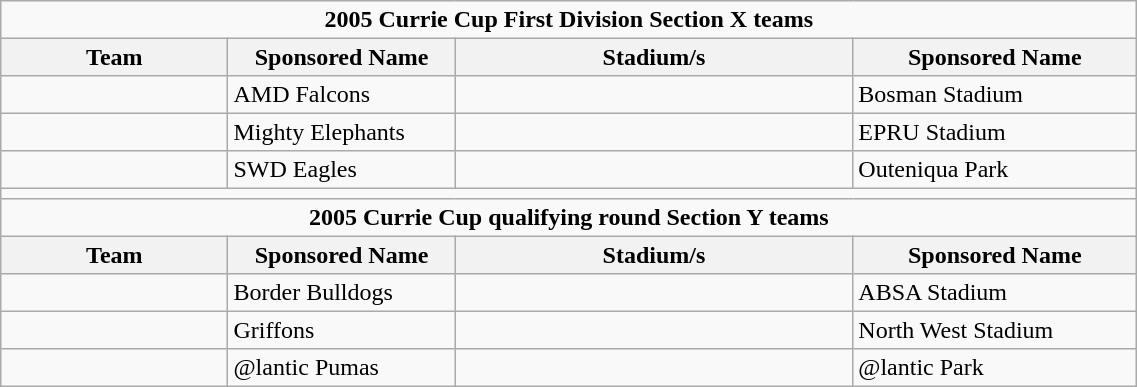<table class="wikitable collapsible collapsed sortable" style="text-align:left; line-height:110%; font-size:100%; width:60%;">
<tr>
<td colspan=4 align=center><strong>2005 Currie Cup First Division Section X teams</strong></td>
</tr>
<tr>
<th width="20%">Team</th>
<th width="20%">Sponsored Name</th>
<th width="35%">Stadium/s</th>
<th width="25%">Sponsored Name</th>
</tr>
<tr>
<td></td>
<td>AMD Falcons</td>
<td></td>
<td>Bosman Stadium</td>
</tr>
<tr>
<td></td>
<td>Mighty Elephants</td>
<td></td>
<td>EPRU Stadium</td>
</tr>
<tr>
<td></td>
<td>SWD Eagles</td>
<td></td>
<td>Outeniqua Park</td>
</tr>
<tr>
<td colspan=4 align=center></td>
</tr>
<tr>
<td colspan=4 align=center><strong>2005 Currie Cup qualifying round Section Y teams</strong></td>
</tr>
<tr>
<th width="20%">Team</th>
<th width="20%">Sponsored Name</th>
<th width="35%">Stadium/s</th>
<th width="25%">Sponsored Name</th>
</tr>
<tr>
<td></td>
<td>Border Bulldogs</td>
<td></td>
<td>ABSA Stadium</td>
</tr>
<tr>
<td></td>
<td>Griffons</td>
<td></td>
<td>North West Stadium</td>
</tr>
<tr>
<td></td>
<td>@lantic Pumas</td>
<td></td>
<td>@lantic Park</td>
</tr>
</table>
